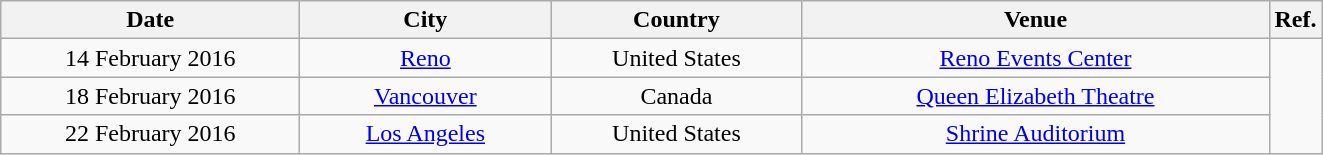<table class="wikitable" style="text-align:center;">
<tr>
<th scope="col" style="width:12em;">Date</th>
<th scope="col" style="width:10em;">City</th>
<th scope="col" style="width:10em;">Country</th>
<th scope="col" style="width:19em;">Venue</th>
<th>Ref.</th>
</tr>
<tr>
<td>14 February 2016</td>
<td><a href='#'>Reno</a></td>
<td>United States</td>
<td><a href='#'>Reno Events Center</a></td>
<td rowspan="3"></td>
</tr>
<tr>
<td>18 February 2016</td>
<td><a href='#'>Vancouver</a></td>
<td>Canada</td>
<td><a href='#'>Queen Elizabeth Theatre</a></td>
</tr>
<tr>
<td>22 February 2016</td>
<td><a href='#'>Los Angeles</a></td>
<td>United States</td>
<td><a href='#'>Shrine Auditorium</a></td>
</tr>
</table>
